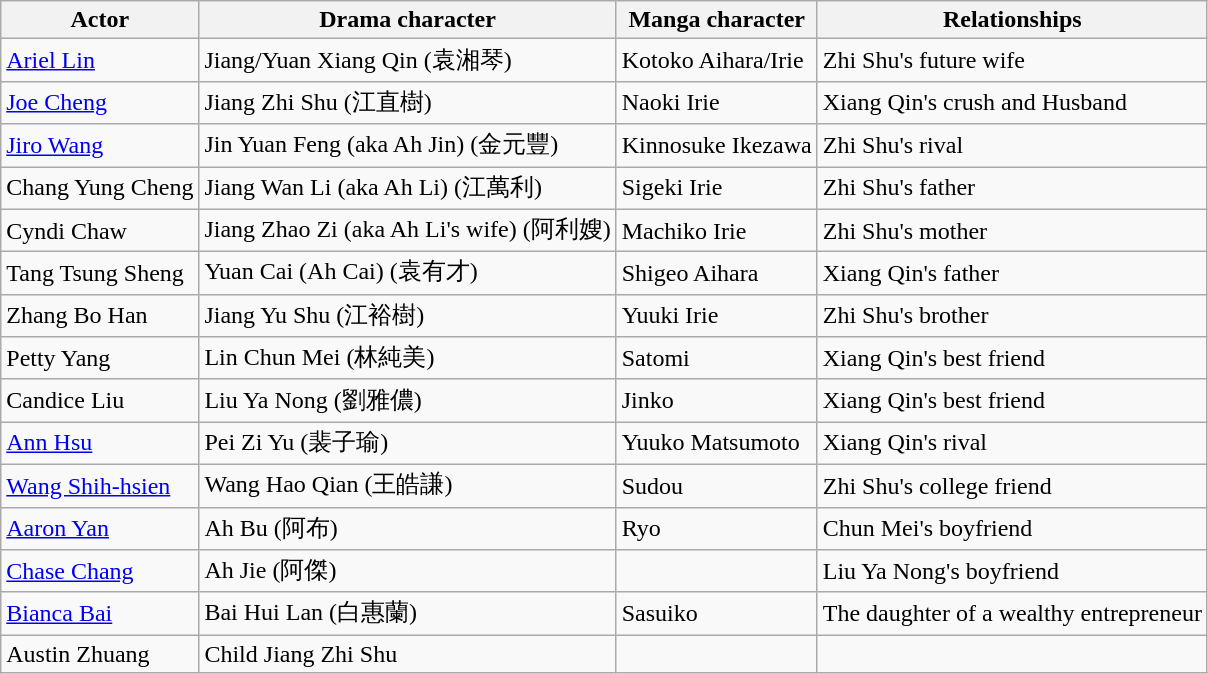<table class="wikitable">
<tr>
<th>Actor</th>
<th>Drama character</th>
<th>Manga character</th>
<th>Relationships</th>
</tr>
<tr>
<td><a href='#'>Ariel Lin</a></td>
<td>Jiang/Yuan Xiang Qin (袁湘琴)</td>
<td>Kotoko Aihara/Irie</td>
<td>Zhi Shu's future wife</td>
</tr>
<tr>
<td><a href='#'>Joe Cheng</a></td>
<td>Jiang Zhi Shu (江直樹)</td>
<td>Naoki Irie</td>
<td>Xiang Qin's crush and Husband</td>
</tr>
<tr>
<td><a href='#'>Jiro Wang</a></td>
<td>Jin Yuan Feng (aka Ah Jin) (金元豐)</td>
<td>Kinnosuke Ikezawa</td>
<td>Zhi Shu's rival</td>
</tr>
<tr>
<td>Chang Yung Cheng</td>
<td>Jiang Wan Li (aka Ah Li) (江萬利)</td>
<td>Sigeki Irie</td>
<td>Zhi Shu's father</td>
</tr>
<tr>
<td>Cyndi Chaw</td>
<td>Jiang Zhao Zi (aka Ah Li's wife) (阿利嫂)</td>
<td>Machiko Irie</td>
<td>Zhi Shu's mother</td>
</tr>
<tr>
<td>Tang Tsung Sheng</td>
<td>Yuan Cai (Ah Cai) (袁有才)</td>
<td>Shigeo Aihara</td>
<td>Xiang Qin's father</td>
</tr>
<tr>
<td>Zhang Bo Han</td>
<td>Jiang Yu Shu (江裕樹)</td>
<td>Yuuki Irie</td>
<td>Zhi Shu's brother</td>
</tr>
<tr>
<td>Petty Yang</td>
<td>Lin Chun Mei (林純美)</td>
<td>Satomi</td>
<td>Xiang Qin's best friend</td>
</tr>
<tr>
<td>Candice Liu</td>
<td>Liu Ya Nong (劉雅儂)</td>
<td>Jinko</td>
<td>Xiang Qin's best friend</td>
</tr>
<tr>
<td><a href='#'>Ann Hsu</a></td>
<td>Pei Zi Yu (裴子瑜)</td>
<td>Yuuko Matsumoto</td>
<td>Xiang Qin's rival</td>
</tr>
<tr>
<td><a href='#'>Wang Shih-hsien</a></td>
<td>Wang Hao Qian (王皓謙)</td>
<td>Sudou</td>
<td>Zhi Shu's college friend</td>
</tr>
<tr>
<td><a href='#'>Aaron Yan</a></td>
<td>Ah Bu (阿布)</td>
<td>Ryo</td>
<td>Chun Mei's boyfriend</td>
</tr>
<tr>
<td><a href='#'>Chase Chang</a></td>
<td>Ah Jie (阿傑)</td>
<td></td>
<td>Liu Ya Nong's boyfriend</td>
</tr>
<tr>
<td><a href='#'>Bianca Bai</a></td>
<td>Bai Hui Lan (白惠蘭)</td>
<td>Sasuiko</td>
<td>The daughter of a wealthy entrepreneur</td>
</tr>
<tr>
<td>Austin Zhuang</td>
<td>Child Jiang Zhi Shu</td>
<td></td>
<td></td>
</tr>
</table>
